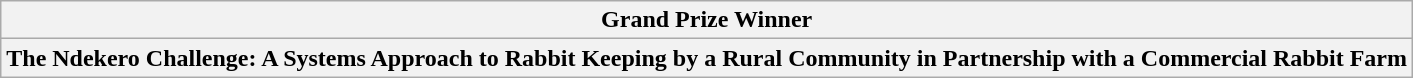<table class="wikitable">
<tr>
<th>Grand Prize Winner</th>
</tr>
<tr>
<th>The Ndekero Challenge: A Systems Approach to Rabbit Keeping by a Rural Community in Partnership with a Commercial Rabbit Farm</th>
</tr>
</table>
